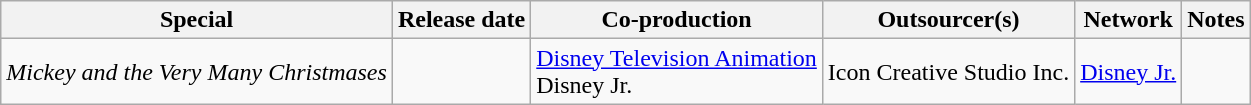<table class="wikitable">
<tr>
<th>Special</th>
<th>Release date</th>
<th>Co-production</th>
<th>Outsourcer(s)</th>
<th>Network</th>
<th>Notes</th>
</tr>
<tr>
<td><em>Mickey and the Very Many Christmases</em></td>
<td></td>
<td><a href='#'>Disney Television Animation</a><br>Disney Jr.</td>
<td>Icon Creative Studio Inc.</td>
<td><a href='#'>Disney Jr.</a></td>
<td></td>
</tr>
</table>
